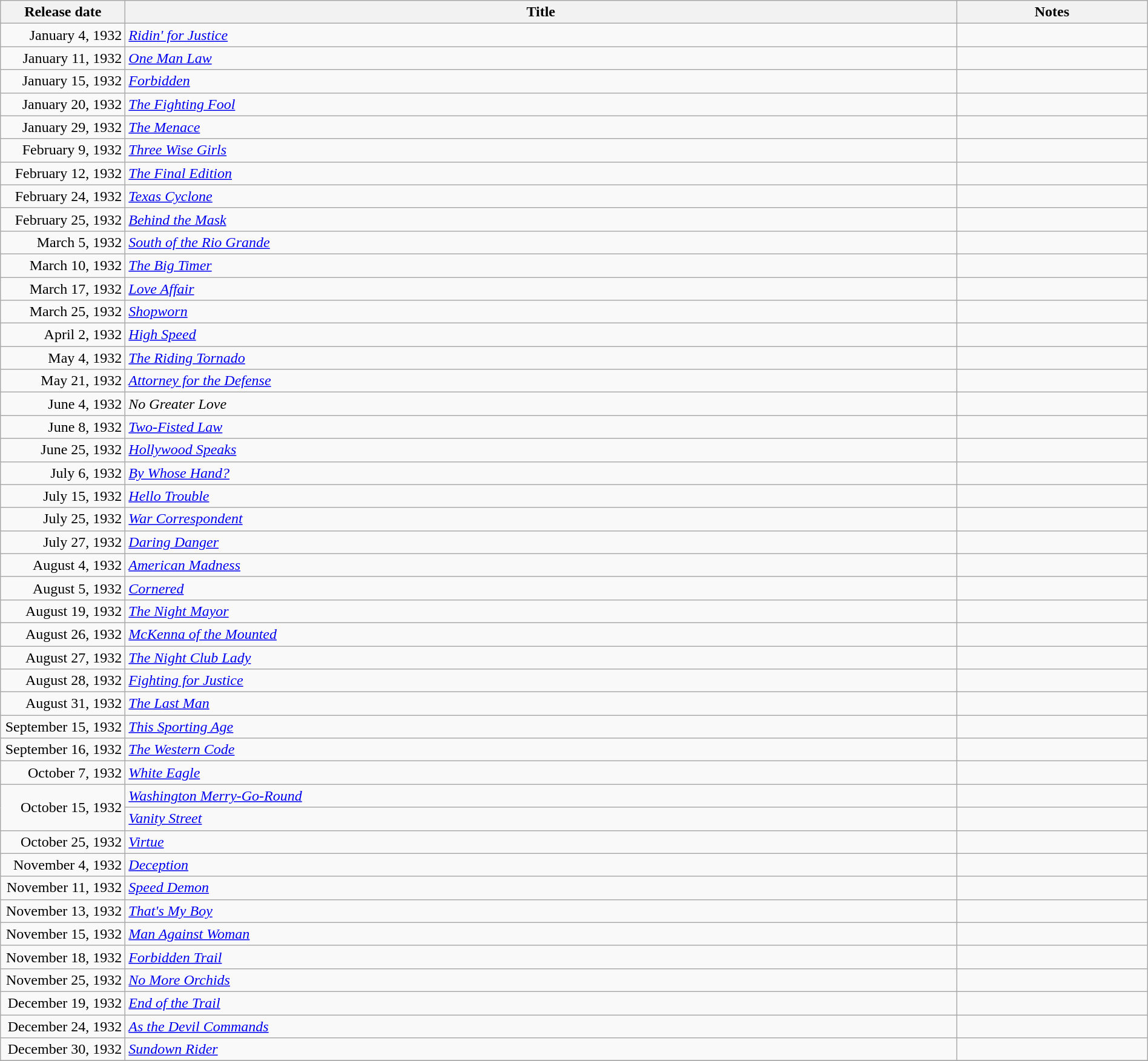<table class="wikitable sortable" style="width:100%;">
<tr>
<th scope="col" style="width:130px;">Release date</th>
<th>Title</th>
<th>Notes</th>
</tr>
<tr>
<td style="text-align:right;">January 4, 1932</td>
<td><em><a href='#'>Ridin' for Justice</a></em></td>
<td></td>
</tr>
<tr>
<td style="text-align:right;">January 11, 1932</td>
<td><em><a href='#'>One Man Law</a></em></td>
<td></td>
</tr>
<tr>
<td style="text-align:right;">January 15, 1932</td>
<td><em><a href='#'>Forbidden</a></em></td>
<td></td>
</tr>
<tr>
<td style="text-align:right;">January 20, 1932</td>
<td><em><a href='#'>The Fighting Fool</a></em></td>
<td></td>
</tr>
<tr>
<td style="text-align:right;">January 29, 1932</td>
<td><em><a href='#'>The Menace</a></em></td>
<td></td>
</tr>
<tr>
<td style="text-align:right;">February 9, 1932</td>
<td><em><a href='#'>Three Wise Girls</a></em></td>
<td></td>
</tr>
<tr>
<td style="text-align:right;">February 12, 1932</td>
<td><em><a href='#'>The Final Edition</a></em></td>
<td></td>
</tr>
<tr>
<td style="text-align:right;">February 24, 1932</td>
<td><em><a href='#'>Texas Cyclone</a></em></td>
<td></td>
</tr>
<tr>
<td style="text-align:right;">February 25, 1932</td>
<td><em><a href='#'>Behind the Mask</a></em></td>
<td></td>
</tr>
<tr>
<td style="text-align:right;">March 5, 1932</td>
<td><em><a href='#'>South of the Rio Grande</a></em></td>
<td></td>
</tr>
<tr>
<td style="text-align:right;">March 10, 1932</td>
<td><em><a href='#'>The Big Timer</a></em></td>
<td></td>
</tr>
<tr>
<td style="text-align:right;">March 17, 1932</td>
<td><em><a href='#'>Love Affair</a></em></td>
<td></td>
</tr>
<tr>
<td style="text-align:right;">March 25, 1932</td>
<td><em><a href='#'>Shopworn</a></em></td>
<td></td>
</tr>
<tr>
<td style="text-align:right;">April 2, 1932</td>
<td><em><a href='#'>High Speed</a></em></td>
<td></td>
</tr>
<tr>
<td style="text-align:right;">May 4, 1932</td>
<td><em><a href='#'>The Riding Tornado</a></em></td>
<td></td>
</tr>
<tr>
<td style="text-align:right;">May 21, 1932</td>
<td><em><a href='#'>Attorney for the Defense</a></em></td>
<td></td>
</tr>
<tr>
<td style="text-align:right;">June 4, 1932</td>
<td><em>No Greater Love</em></td>
<td></td>
</tr>
<tr>
<td style="text-align:right;">June 8, 1932</td>
<td><em><a href='#'>Two-Fisted Law</a></em></td>
<td></td>
</tr>
<tr>
<td style="text-align:right;">June 25, 1932</td>
<td><em><a href='#'>Hollywood Speaks</a></em></td>
<td></td>
</tr>
<tr>
<td style="text-align:right;">July 6, 1932</td>
<td><em><a href='#'>By Whose Hand?</a></em></td>
<td></td>
</tr>
<tr>
<td style="text-align:right;">July 15, 1932</td>
<td><em><a href='#'>Hello Trouble</a></em></td>
<td></td>
</tr>
<tr>
<td style="text-align:right;">July 25, 1932</td>
<td><em><a href='#'>War Correspondent</a></em></td>
<td></td>
</tr>
<tr>
<td style="text-align:right;">July 27, 1932</td>
<td><em><a href='#'>Daring Danger</a></em></td>
<td></td>
</tr>
<tr>
<td style="text-align:right;">August 4, 1932</td>
<td><em><a href='#'>American Madness</a></em></td>
<td></td>
</tr>
<tr>
<td style="text-align:right;">August 5, 1932</td>
<td><em><a href='#'>Cornered</a></em></td>
<td></td>
</tr>
<tr>
<td style="text-align:right;">August 19, 1932</td>
<td><em><a href='#'>The Night Mayor</a></em></td>
<td></td>
</tr>
<tr>
<td style="text-align:right;">August 26, 1932</td>
<td><em><a href='#'>McKenna of the Mounted</a></em></td>
<td></td>
</tr>
<tr>
<td style="text-align:right;">August 27, 1932</td>
<td><em><a href='#'>The Night Club Lady</a></em></td>
<td></td>
</tr>
<tr>
<td style="text-align:right;">August 28, 1932</td>
<td><em><a href='#'>Fighting for Justice</a></em></td>
<td></td>
</tr>
<tr>
<td style="text-align:right;">August 31, 1932</td>
<td><em><a href='#'>The Last Man</a></em></td>
<td></td>
</tr>
<tr>
<td style="text-align:right;">September 15, 1932</td>
<td><em><a href='#'>This Sporting Age</a></em></td>
<td></td>
</tr>
<tr>
<td style="text-align:right;">September 16, 1932</td>
<td><em><a href='#'>The Western Code</a></em></td>
<td></td>
</tr>
<tr>
<td style="text-align:right;">October 7, 1932</td>
<td><em><a href='#'>White Eagle</a></em></td>
<td></td>
</tr>
<tr>
<td style="text-align:right;" rowspan="2">October 15, 1932</td>
<td><em><a href='#'>Washington Merry-Go-Round</a></em></td>
<td></td>
</tr>
<tr>
<td><em><a href='#'>Vanity Street</a></em></td>
<td></td>
</tr>
<tr>
<td style="text-align:right;">October 25, 1932</td>
<td><em><a href='#'>Virtue</a></em></td>
<td></td>
</tr>
<tr>
<td style="text-align:right;">November 4, 1932</td>
<td><em><a href='#'>Deception</a></em></td>
<td></td>
</tr>
<tr>
<td style="text-align:right;">November 11, 1932</td>
<td><em><a href='#'>Speed Demon</a></em></td>
<td></td>
</tr>
<tr>
<td style="text-align:right;">November 13, 1932</td>
<td><em><a href='#'>That's My Boy</a></em></td>
<td></td>
</tr>
<tr>
<td style="text-align:right;">November 15, 1932</td>
<td><em><a href='#'>Man Against Woman</a></em></td>
<td></td>
</tr>
<tr>
<td style="text-align:right;">November 18, 1932</td>
<td><em><a href='#'>Forbidden Trail</a></em></td>
<td></td>
</tr>
<tr>
<td style="text-align:right;">November 25, 1932</td>
<td><em><a href='#'>No More Orchids</a></em></td>
<td></td>
</tr>
<tr>
<td style="text-align:right;">December 19, 1932</td>
<td><em><a href='#'>End of the Trail</a></em></td>
<td></td>
</tr>
<tr>
<td style="text-align:right;">December 24, 1932</td>
<td><em><a href='#'>As the Devil Commands</a></em></td>
<td></td>
</tr>
<tr>
<td style="text-align:right;">December 30, 1932</td>
<td><em><a href='#'>Sundown Rider</a></em></td>
<td></td>
</tr>
<tr>
</tr>
</table>
